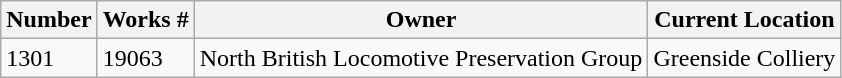<table class="wikitable">
<tr t>
<th>Number</th>
<th>Works #</th>
<th>Owner</th>
<th>Current Location</th>
</tr>
<tr>
<td>1301</td>
<td>19063</td>
<td>North British Locomotive Preservation Group</td>
<td>Greenside Colliery</td>
</tr>
</table>
